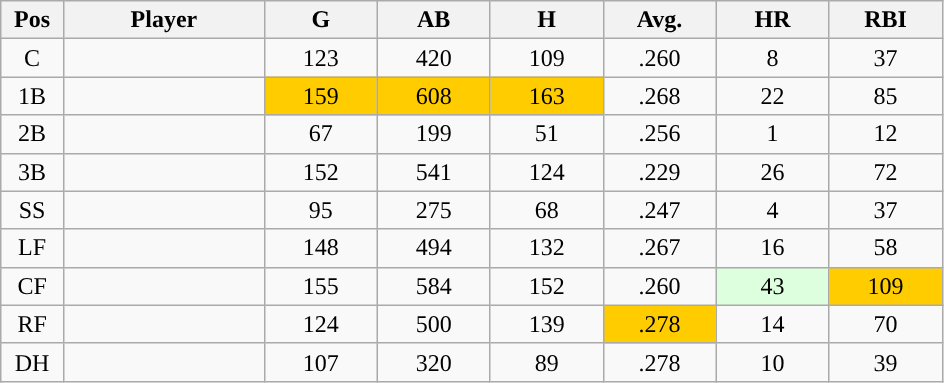<table class="wikitable sortable">
<tr>
<th bgcolor="#DDDDFF" width="5%">Pos</th>
<th bgcolor="#DDDDFF" width="16%">Player</th>
<th bgcolor="#DDDDFF" width="9%">G</th>
<th bgcolor="#DDDDFF" width="9%">AB</th>
<th bgcolor="#DDDDFF" width="9%">H</th>
<th bgcolor="#DDDDFF" width="9%">Avg.</th>
<th bgcolor="#DDDDFF" width="9%">HR</th>
<th bgcolor="#DDDDFF" width="9%">RBI</th>
</tr>
<tr align="center">
<td>C</td>
<td></td>
<td>123</td>
<td>420</td>
<td>109</td>
<td>.260</td>
<td>8</td>
<td>37</td>
</tr>
<tr align="center">
<td>1B</td>
<td></td>
<td style="background:#fc0;">159</td>
<td style="background:#fc0;">608</td>
<td style="background:#fc0;">163</td>
<td>.268</td>
<td>22</td>
<td>85</td>
</tr>
<tr align="center">
<td>2B</td>
<td></td>
<td>67</td>
<td>199</td>
<td>51</td>
<td>.256</td>
<td>1</td>
<td>12</td>
</tr>
<tr align="center">
<td>3B</td>
<td></td>
<td>152</td>
<td>541</td>
<td>124</td>
<td>.229</td>
<td>26</td>
<td>72</td>
</tr>
<tr align="center">
<td>SS</td>
<td></td>
<td>95</td>
<td>275</td>
<td>68</td>
<td>.247</td>
<td>4</td>
<td>37</td>
</tr>
<tr align="center">
<td>LF</td>
<td></td>
<td>148</td>
<td>494</td>
<td>132</td>
<td>.267</td>
<td>16</td>
<td>58</td>
</tr>
<tr align="center">
<td>CF</td>
<td></td>
<td>155</td>
<td>584</td>
<td>152</td>
<td>.260</td>
<td style="background:#DDFFDD;">43</td>
<td style="background:#fc0;">109</td>
</tr>
<tr align="center">
<td>RF</td>
<td></td>
<td>124</td>
<td>500</td>
<td>139</td>
<td style="background:#fc0;">.278</td>
<td>14</td>
<td>70</td>
</tr>
<tr align="center">
<td>DH</td>
<td></td>
<td>107</td>
<td>320</td>
<td>89</td>
<td>.278</td>
<td>10</td>
<td>39</td>
</tr>
</table>
